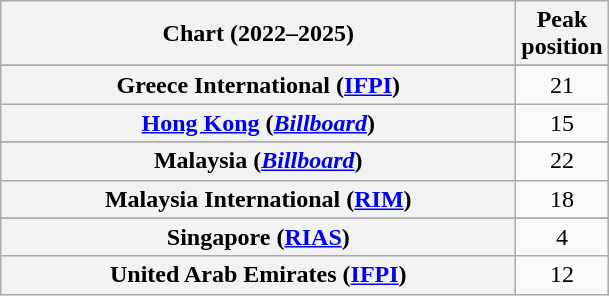<table class="wikitable sortable plainrowheaders" style="text-align:center">
<tr>
<th scope="col" style="width:21em;">Chart (2022–2025)</th>
<th scope="col">Peak<br>position</th>
</tr>
<tr>
</tr>
<tr>
</tr>
<tr>
</tr>
<tr>
<th scope="row">Greece International (<a href='#'>IFPI</a>)</th>
<td>21</td>
</tr>
<tr>
<th scope="row"><a href='#'>Hong Kong</a> (<em><a href='#'>Billboard</a></em>)</th>
<td>15</td>
</tr>
<tr>
</tr>
<tr>
<th scope="row">Malaysia (<em><a href='#'>Billboard</a></em>)</th>
<td>22</td>
</tr>
<tr>
<th scope="row">Malaysia International (<a href='#'>RIM</a>)</th>
<td>18</td>
</tr>
<tr>
</tr>
<tr>
</tr>
<tr>
<th scope="row">Singapore (<a href='#'>RIAS</a>)</th>
<td>4</td>
</tr>
<tr>
<th scope="row">United Arab Emirates (<a href='#'>IFPI</a>)</th>
<td>12</td>
</tr>
</table>
